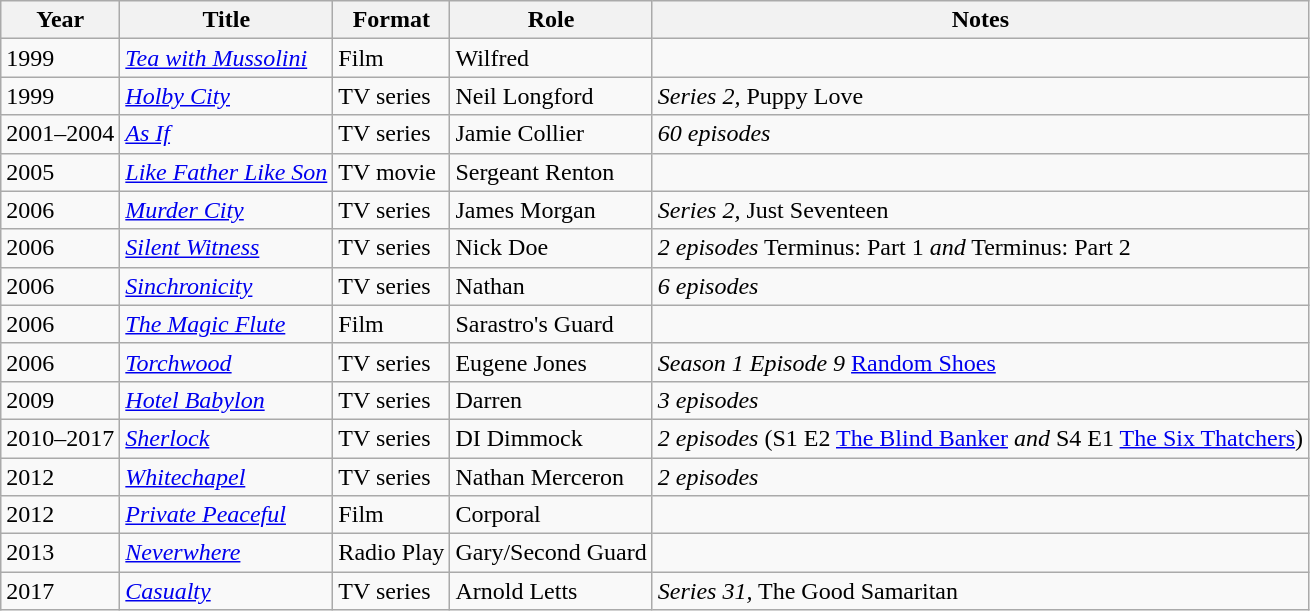<table class="wikitable sortable">
<tr>
<th>Year</th>
<th>Title</th>
<th>Format</th>
<th>Role</th>
<th>Notes</th>
</tr>
<tr>
<td>1999</td>
<td><em><a href='#'>Tea with Mussolini</a></em></td>
<td>Film</td>
<td>Wilfred</td>
<td></td>
</tr>
<tr>
<td>1999</td>
<td><em><a href='#'>Holby City</a></em></td>
<td>TV series</td>
<td>Neil Longford</td>
<td><em>Series 2,</em> Puppy Love</td>
</tr>
<tr>
<td>2001–2004</td>
<td><em><a href='#'>As If</a></em></td>
<td>TV series</td>
<td>Jamie Collier</td>
<td><em>60 episodes</em></td>
</tr>
<tr>
<td>2005</td>
<td><em><a href='#'>Like Father Like Son</a></em></td>
<td>TV movie</td>
<td>Sergeant Renton</td>
<td></td>
</tr>
<tr>
<td>2006</td>
<td><em><a href='#'>Murder City</a></em></td>
<td>TV series</td>
<td>James Morgan</td>
<td><em>Series 2,</em> Just Seventeen</td>
</tr>
<tr>
<td>2006</td>
<td><em><a href='#'>Silent Witness</a></em></td>
<td>TV series</td>
<td>Nick Doe</td>
<td><em> 2 episodes</em> Terminus: Part 1 <em>and</em> Terminus: Part 2</td>
</tr>
<tr>
<td>2006</td>
<td><em><a href='#'>Sinchronicity</a></em></td>
<td>TV series</td>
<td>Nathan</td>
<td><em>6 episodes</em></td>
</tr>
<tr>
<td>2006</td>
<td><em><a href='#'>The Magic Flute</a></em></td>
<td>Film</td>
<td>Sarastro's Guard</td>
<td></td>
</tr>
<tr>
<td>2006</td>
<td><em><a href='#'>Torchwood</a></em></td>
<td>TV series</td>
<td>Eugene Jones</td>
<td><em>Season 1 Episode 9</em> <a href='#'>Random Shoes</a></td>
</tr>
<tr>
<td>2009</td>
<td><em><a href='#'>Hotel Babylon</a></em></td>
<td>TV series</td>
<td>Darren</td>
<td><em>3 episodes</em></td>
</tr>
<tr>
<td>2010–2017</td>
<td><em><a href='#'>Sherlock</a></em></td>
<td>TV series</td>
<td>DI Dimmock</td>
<td><em>2 episodes</em> (S1 E2 <a href='#'>The Blind Banker</a> <em>and</em> S4 E1 <a href='#'>The Six Thatchers</a>)</td>
</tr>
<tr>
<td>2012</td>
<td><em><a href='#'>Whitechapel</a></em></td>
<td>TV series</td>
<td>Nathan Merceron</td>
<td><em>2 episodes</em></td>
</tr>
<tr>
<td>2012</td>
<td><em><a href='#'>Private Peaceful</a></em></td>
<td>Film</td>
<td>Corporal</td>
<td></td>
</tr>
<tr>
<td>2013</td>
<td><em><a href='#'>Neverwhere</a></em></td>
<td>Radio Play</td>
<td>Gary/Second Guard</td>
<td></td>
</tr>
<tr>
<td>2017</td>
<td><em><a href='#'>Casualty</a></em></td>
<td>TV series</td>
<td>Arnold Letts</td>
<td><em>Series 31,</em> The Good Samaritan</td>
</tr>
</table>
